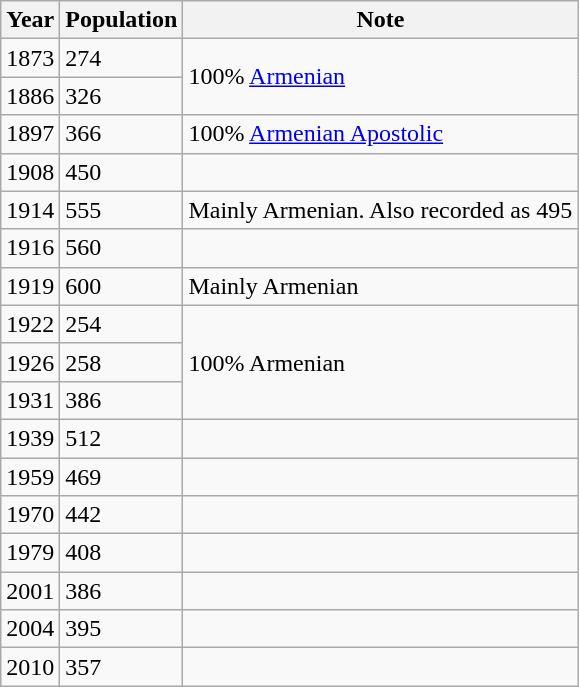<table class="wikitable">
<tr>
<th>Year</th>
<th>Population</th>
<th>Note</th>
</tr>
<tr>
<td>1873</td>
<td>274</td>
<td rowspan="2">100% <a href='#'>Armenian</a></td>
</tr>
<tr>
<td>1886</td>
<td>326</td>
</tr>
<tr>
<td>1897</td>
<td>366</td>
<td>100% <a href='#'>Armenian Apostolic</a></td>
</tr>
<tr>
<td>1908</td>
<td>450</td>
<td></td>
</tr>
<tr>
<td>1914</td>
<td>555</td>
<td>Mainly Armenian. Also recorded as 495</td>
</tr>
<tr>
<td>1916</td>
<td>560</td>
<td></td>
</tr>
<tr>
<td>1919</td>
<td>600</td>
<td>Mainly Armenian</td>
</tr>
<tr>
<td>1922</td>
<td>254</td>
<td rowspan="3">100% Armenian</td>
</tr>
<tr>
<td>1926</td>
<td>258</td>
</tr>
<tr>
<td>1931</td>
<td>386</td>
</tr>
<tr>
<td>1939</td>
<td>512</td>
<td></td>
</tr>
<tr>
<td>1959</td>
<td>469</td>
<td></td>
</tr>
<tr>
<td>1970</td>
<td>442</td>
<td></td>
</tr>
<tr>
<td>1979</td>
<td>408</td>
<td></td>
</tr>
<tr>
<td>2001</td>
<td>386</td>
<td></td>
</tr>
<tr>
<td>2004</td>
<td>395</td>
<td></td>
</tr>
<tr>
<td>2010</td>
<td>357</td>
<td></td>
</tr>
</table>
